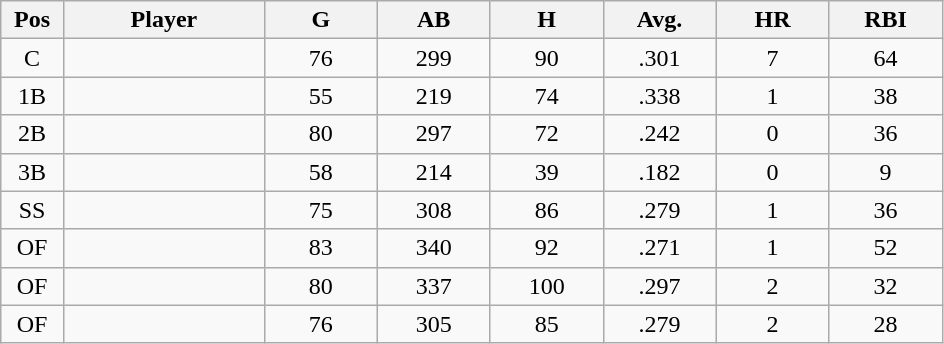<table class="wikitable sortable">
<tr>
<th bgcolor="#DDDDFF" width="5%">Pos</th>
<th bgcolor="#DDDDFF" width="16%">Player</th>
<th bgcolor="#DDDDFF" width="9%">G</th>
<th bgcolor="#DDDDFF" width="9%">AB</th>
<th bgcolor="#DDDDFF" width="9%">H</th>
<th bgcolor="#DDDDFF" width="9%">Avg.</th>
<th bgcolor="#DDDDFF" width="9%">HR</th>
<th bgcolor="#DDDDFF" width="9%">RBI</th>
</tr>
<tr align="center">
<td>C</td>
<td></td>
<td>76</td>
<td>299</td>
<td>90</td>
<td>.301</td>
<td>7</td>
<td>64</td>
</tr>
<tr align="center">
<td>1B</td>
<td></td>
<td>55</td>
<td>219</td>
<td>74</td>
<td>.338</td>
<td>1</td>
<td>38</td>
</tr>
<tr align="center">
<td>2B</td>
<td></td>
<td>80</td>
<td>297</td>
<td>72</td>
<td>.242</td>
<td>0</td>
<td>36</td>
</tr>
<tr align="center">
<td>3B</td>
<td></td>
<td>58</td>
<td>214</td>
<td>39</td>
<td>.182</td>
<td>0</td>
<td>9</td>
</tr>
<tr align="center">
<td>SS</td>
<td></td>
<td>75</td>
<td>308</td>
<td>86</td>
<td>.279</td>
<td>1</td>
<td>36</td>
</tr>
<tr align="center">
<td>OF</td>
<td></td>
<td>83</td>
<td>340</td>
<td>92</td>
<td>.271</td>
<td>1</td>
<td>52</td>
</tr>
<tr align="center">
<td>OF</td>
<td></td>
<td>80</td>
<td>337</td>
<td>100</td>
<td>.297</td>
<td>2</td>
<td>32</td>
</tr>
<tr align="center">
<td>OF</td>
<td></td>
<td>76</td>
<td>305</td>
<td>85</td>
<td>.279</td>
<td>2</td>
<td>28</td>
</tr>
</table>
